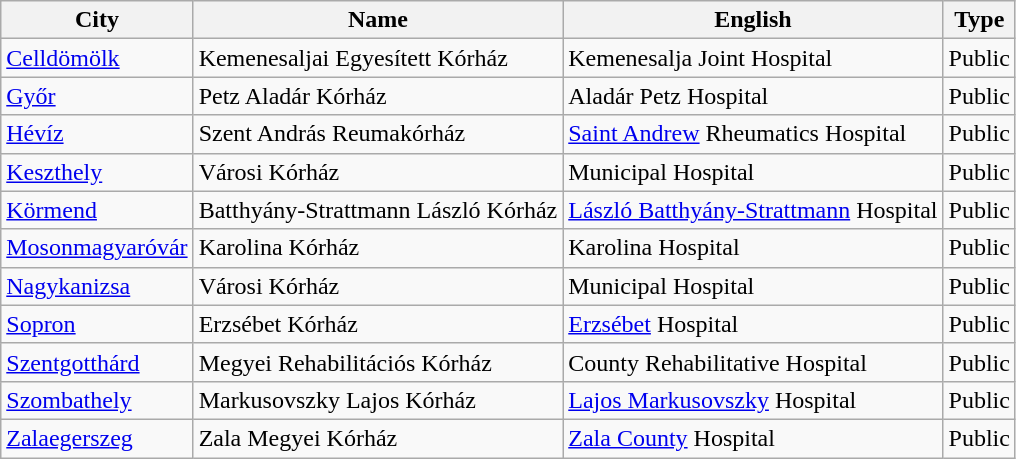<table class="wikitable sortable">
<tr>
<th>City</th>
<th>Name</th>
<th>English</th>
<th>Type</th>
</tr>
<tr>
<td><a href='#'>Celldömölk</a></td>
<td>Kemenesaljai Egyesített Kórház</td>
<td>Kemenesalja Joint Hospital</td>
<td>Public</td>
</tr>
<tr>
<td><a href='#'>Győr</a></td>
<td>Petz Aladár Kórház</td>
<td>Aladár Petz Hospital</td>
<td>Public</td>
</tr>
<tr>
<td><a href='#'>Hévíz</a></td>
<td>Szent András Reumakórház</td>
<td><a href='#'>Saint Andrew</a> Rheumatics Hospital</td>
<td>Public</td>
</tr>
<tr>
<td><a href='#'>Keszthely</a></td>
<td>Városi Kórház</td>
<td>Municipal Hospital</td>
<td>Public</td>
</tr>
<tr>
<td><a href='#'>Körmend</a></td>
<td>Batthyány-Strattmann László Kórház</td>
<td><a href='#'>László Batthyány-Strattmann</a> Hospital</td>
<td>Public</td>
</tr>
<tr>
<td><a href='#'>Mosonmagyaróvár</a></td>
<td>Karolina Kórház</td>
<td>Karolina Hospital</td>
<td>Public</td>
</tr>
<tr>
<td><a href='#'>Nagykanizsa</a></td>
<td>Városi Kórház</td>
<td>Municipal Hospital</td>
<td>Public</td>
</tr>
<tr>
<td><a href='#'>Sopron</a></td>
<td>Erzsébet Kórház</td>
<td><a href='#'>Erzsébet</a> Hospital</td>
<td>Public</td>
</tr>
<tr>
<td><a href='#'>Szentgotthárd</a></td>
<td>Megyei Rehabilitációs Kórház</td>
<td>County Rehabilitative Hospital</td>
<td>Public</td>
</tr>
<tr>
<td><a href='#'>Szombathely</a></td>
<td>Markusovszky Lajos Kórház</td>
<td><a href='#'>Lajos Markusovszky</a> Hospital</td>
<td>Public</td>
</tr>
<tr>
<td><a href='#'>Zalaegerszeg</a></td>
<td>Zala Megyei Kórház</td>
<td><a href='#'>Zala County</a> Hospital</td>
<td>Public</td>
</tr>
</table>
